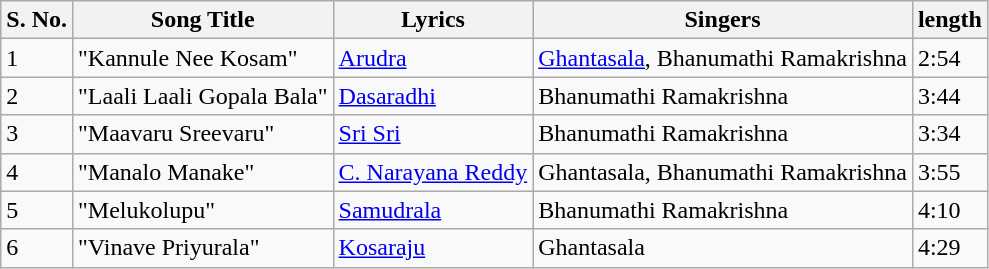<table class="wikitable">
<tr>
<th>S. No.</th>
<th>Song Title</th>
<th>Lyrics</th>
<th>Singers</th>
<th>length</th>
</tr>
<tr>
<td>1</td>
<td>"Kannule Nee Kosam"</td>
<td><a href='#'>Arudra</a></td>
<td><a href='#'>Ghantasala</a>, Bhanumathi Ramakrishna</td>
<td>2:54</td>
</tr>
<tr>
<td>2</td>
<td>"Laali Laali Gopala Bala"</td>
<td><a href='#'>Dasaradhi</a></td>
<td>Bhanumathi Ramakrishna</td>
<td>3:44</td>
</tr>
<tr>
<td>3</td>
<td>"Maavaru Sreevaru"</td>
<td><a href='#'>Sri Sri</a></td>
<td>Bhanumathi Ramakrishna</td>
<td>3:34</td>
</tr>
<tr>
<td>4</td>
<td>"Manalo Manake"</td>
<td><a href='#'>C. Narayana Reddy</a></td>
<td>Ghantasala, Bhanumathi Ramakrishna</td>
<td>3:55</td>
</tr>
<tr>
<td>5</td>
<td>"Melukolupu"</td>
<td><a href='#'>Samudrala</a></td>
<td>Bhanumathi Ramakrishna</td>
<td>4:10</td>
</tr>
<tr>
<td>6</td>
<td>"Vinave Priyurala"</td>
<td><a href='#'>Kosaraju</a></td>
<td>Ghantasala</td>
<td>4:29</td>
</tr>
</table>
